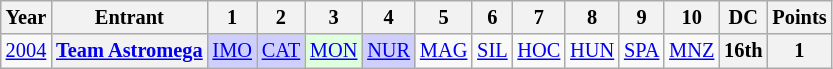<table class="wikitable" style="text-align:center; font-size:85%">
<tr>
<th>Year</th>
<th>Entrant</th>
<th>1</th>
<th>2</th>
<th>3</th>
<th>4</th>
<th>5</th>
<th>6</th>
<th>7</th>
<th>8</th>
<th>9</th>
<th>10</th>
<th>DC</th>
<th>Points</th>
</tr>
<tr>
<td><a href='#'>2004</a></td>
<th nowrap><a href='#'>Team Astromega</a></th>
<td style="background:#CFCFFF;"><a href='#'>IMO</a><br></td>
<td style="background:#cfcfff;"><a href='#'>CAT</a><br></td>
<td style="background:#DFFFDF;"><a href='#'>MON</a><br></td>
<td style="background:#CFCFFF;"><a href='#'>NUR</a><br></td>
<td><a href='#'>MAG</a></td>
<td><a href='#'>SIL</a></td>
<td><a href='#'>HOC</a></td>
<td><a href='#'>HUN</a></td>
<td><a href='#'>SPA</a></td>
<td><a href='#'>MNZ</a></td>
<th>16th</th>
<th>1</th>
</tr>
</table>
